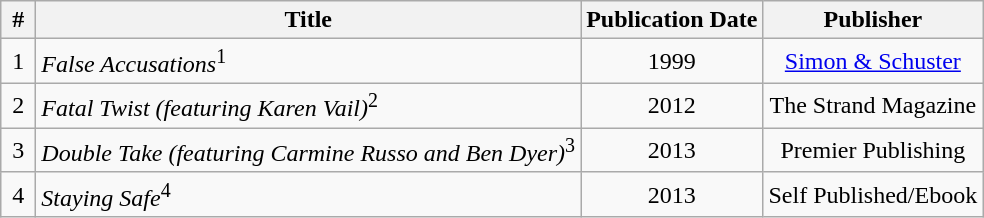<table class="wikitable sortable">
<tr>
<th> # </th>
<th>Title</th>
<th>Publication Date</th>
<th>Publisher</th>
</tr>
<tr>
<td style="text-align:center">1</td>
<td><em>False Accusations</em><sup>1</sup></td>
<td style="text-align:center">1999</td>
<td style="text-align:center"><a href='#'>Simon & Schuster</a></td>
</tr>
<tr>
<td style="text-align:center">2</td>
<td><em>Fatal Twist (featuring Karen Vail)</em><sup>2</sup></td>
<td style="text-align:center">2012</td>
<td style="text-align:center">The Strand Magazine</td>
</tr>
<tr>
<td style="text-align:center">3</td>
<td><em>Double Take (featuring Carmine Russo and Ben Dyer)</em><sup>3</sup></td>
<td style="text-align:center">2013</td>
<td style="text-align:center">Premier Publishing</td>
</tr>
<tr>
<td style="text-align:center">4</td>
<td><em>Staying Safe</em><sup>4</sup></td>
<td style="text-align:center">2013</td>
<td style="text-align:center">Self Published/Ebook</td>
</tr>
</table>
